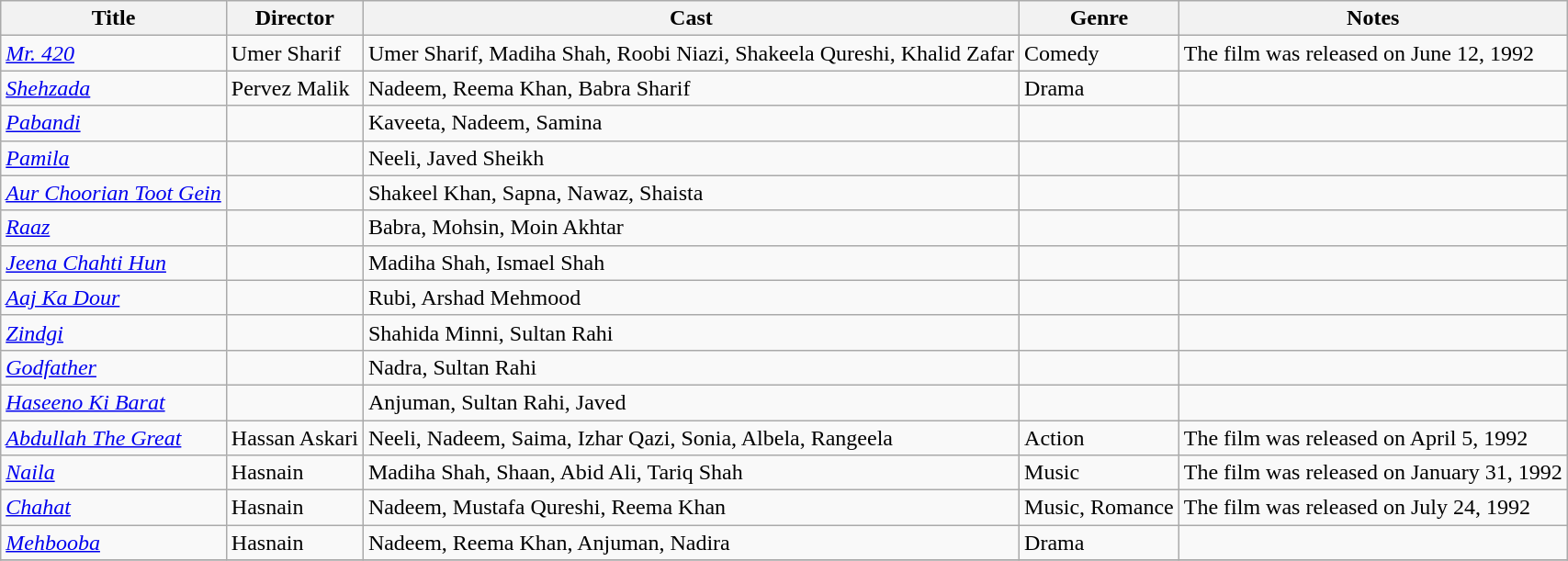<table class="wikitable">
<tr>
<th>Title</th>
<th>Director</th>
<th>Cast</th>
<th>Genre</th>
<th>Notes</th>
</tr>
<tr>
<td><em><a href='#'>Mr. 420</a></em></td>
<td>Umer Sharif</td>
<td>Umer Sharif, Madiha Shah, Roobi Niazi, Shakeela Qureshi, Khalid Zafar</td>
<td>Comedy</td>
<td>The film was released on June 12, 1992</td>
</tr>
<tr>
<td><em><a href='#'>Shehzada</a></em></td>
<td>Pervez Malik</td>
<td>Nadeem, Reema Khan, Babra Sharif</td>
<td>Drama</td>
<td></td>
</tr>
<tr>
<td><em><a href='#'>Pabandi</a></em></td>
<td></td>
<td>Kaveeta, Nadeem, Samina</td>
<td></td>
<td></td>
</tr>
<tr>
<td><em><a href='#'>Pamila</a></em></td>
<td></td>
<td>Neeli, Javed Sheikh</td>
<td></td>
<td></td>
</tr>
<tr>
<td><em><a href='#'>Aur Choorian Toot Gein</a></em></td>
<td></td>
<td>Shakeel Khan, Sapna, Nawaz, Shaista</td>
<td></td>
<td></td>
</tr>
<tr>
<td><em><a href='#'>Raaz</a></em></td>
<td></td>
<td>Babra, Mohsin, Moin Akhtar</td>
<td></td>
<td></td>
</tr>
<tr>
<td><em><a href='#'>Jeena Chahti Hun</a></em></td>
<td></td>
<td>Madiha Shah, Ismael Shah</td>
<td></td>
<td></td>
</tr>
<tr>
<td><em><a href='#'>Aaj Ka Dour</a></em></td>
<td></td>
<td>Rubi, Arshad Mehmood</td>
<td></td>
<td></td>
</tr>
<tr>
<td><em><a href='#'>Zindgi</a></em></td>
<td></td>
<td>Shahida Minni, Sultan Rahi</td>
<td></td>
<td></td>
</tr>
<tr>
<td><em><a href='#'>Godfather</a></em></td>
<td></td>
<td>Nadra, Sultan Rahi</td>
<td></td>
<td></td>
</tr>
<tr>
<td><em><a href='#'>Haseeno Ki Barat</a></em></td>
<td></td>
<td>Anjuman, Sultan Rahi, Javed</td>
<td></td>
<td></td>
</tr>
<tr>
<td><em><a href='#'>Abdullah The Great</a></em></td>
<td>Hassan Askari</td>
<td>Neeli, Nadeem, Saima, Izhar Qazi, Sonia, Albela, Rangeela</td>
<td>Action</td>
<td>The film was released on April 5, 1992</td>
</tr>
<tr>
<td><em><a href='#'>Naila</a></em></td>
<td>Hasnain</td>
<td>Madiha Shah, Shaan, Abid Ali, Tariq Shah</td>
<td>Music</td>
<td>The film was released on January 31, 1992</td>
</tr>
<tr>
<td><em><a href='#'>Chahat</a></em></td>
<td>Hasnain</td>
<td>Nadeem, Mustafa Qureshi, Reema Khan</td>
<td>Music, Romance</td>
<td>The film was released on July 24, 1992</td>
</tr>
<tr>
<td><em><a href='#'>Mehbooba</a></em></td>
<td>Hasnain</td>
<td>Nadeem, Reema Khan, Anjuman, Nadira</td>
<td>Drama</td>
<td></td>
</tr>
<tr>
</tr>
</table>
